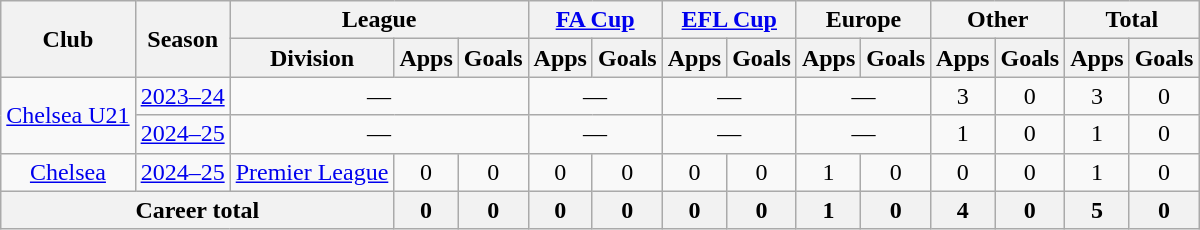<table class=wikitable style=text-align:center>
<tr>
<th rowspan=2>Club</th>
<th rowspan=2>Season</th>
<th colspan=3>League</th>
<th colspan=2><a href='#'>FA Cup</a></th>
<th colspan=2><a href='#'>EFL Cup</a></th>
<th colspan=2>Europe</th>
<th colspan=2>Other</th>
<th colspan=2>Total</th>
</tr>
<tr>
<th>Division</th>
<th>Apps</th>
<th>Goals</th>
<th>Apps</th>
<th>Goals</th>
<th>Apps</th>
<th>Goals</th>
<th>Apps</th>
<th>Goals</th>
<th>Apps</th>
<th>Goals</th>
<th>Apps</th>
<th>Goals</th>
</tr>
<tr>
<td rowspan=2><a href='#'>Chelsea U21</a></td>
<td><a href='#'>2023–24</a></td>
<td colspan=3>—</td>
<td colspan=2>—</td>
<td colspan=2>—</td>
<td colspan=2>—</td>
<td>3</td>
<td>0</td>
<td>3</td>
<td>0</td>
</tr>
<tr>
<td><a href='#'>2024–25</a></td>
<td colspan=3>—</td>
<td colspan=2>—</td>
<td colspan=2>—</td>
<td colspan=2>—</td>
<td>1</td>
<td>0</td>
<td>1</td>
<td>0</td>
</tr>
<tr>
<td><a href='#'>Chelsea</a></td>
<td><a href='#'>2024–25</a></td>
<td><a href='#'>Premier League</a></td>
<td>0</td>
<td>0</td>
<td>0</td>
<td>0</td>
<td>0</td>
<td>0</td>
<td>1</td>
<td>0</td>
<td>0</td>
<td>0</td>
<td>1</td>
<td>0</td>
</tr>
<tr>
<th colspan=3>Career total</th>
<th>0</th>
<th>0</th>
<th>0</th>
<th>0</th>
<th>0</th>
<th>0</th>
<th>1</th>
<th>0</th>
<th>4</th>
<th>0</th>
<th>5</th>
<th>0</th>
</tr>
</table>
